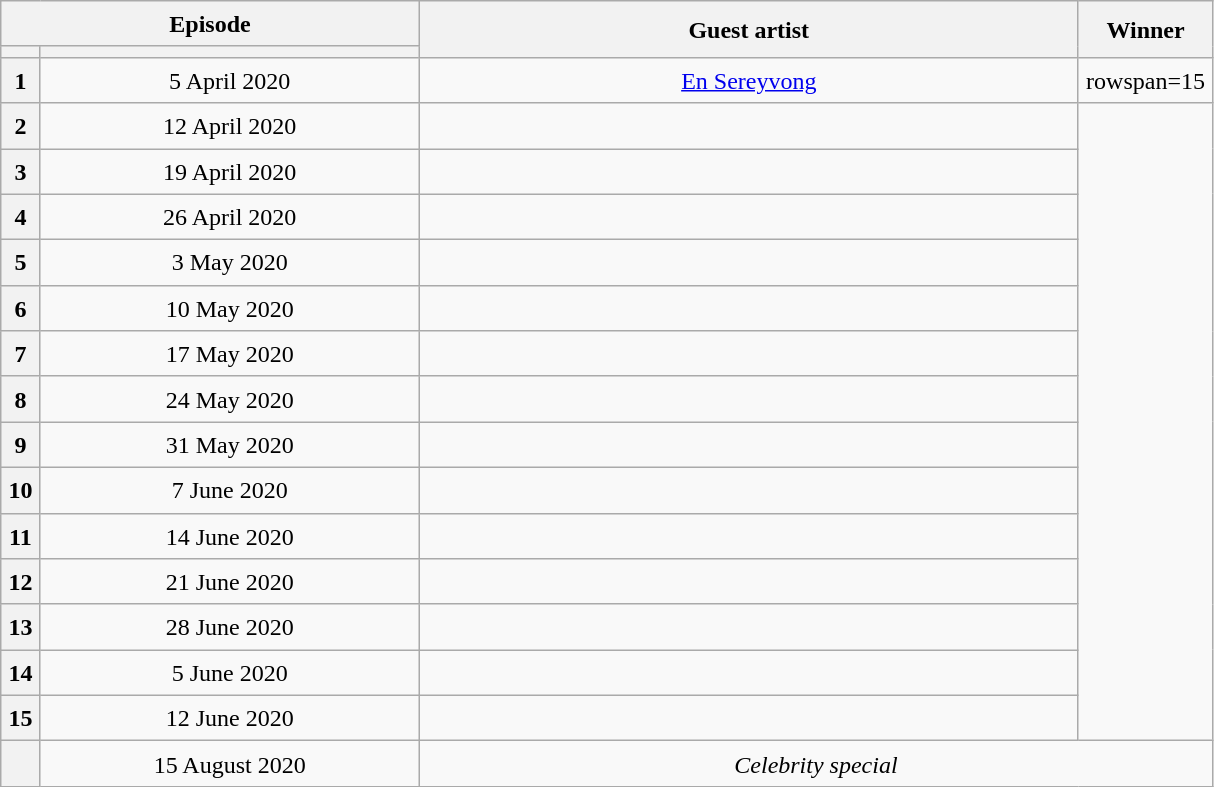<table class="wikitable plainrowheaders mw-collapsible" style="text-align:center; line-height:23px; width:64%;">
<tr>
<th colspan="2" width="24%">Episode</th>
<th rowspan="2" width="40%">Guest artist</th>
<th rowspan="2" width="1%">Winner</th>
</tr>
<tr>
<th width="01%"></th>
<th></th>
</tr>
<tr>
<th>1</th>
<td>5 April 2020</td>
<td><a href='#'>En Sereyvong</a></td>
<td>rowspan=15 </td>
</tr>
<tr>
<th>2</th>
<td>12 April 2020</td>
<td></td>
</tr>
<tr>
<th>3</th>
<td>19 April 2020</td>
<td></td>
</tr>
<tr>
<th>4</th>
<td>26 April 2020</td>
<td></td>
</tr>
<tr>
<th>5</th>
<td>3 May 2020</td>
<td></td>
</tr>
<tr>
<th>6</th>
<td>10 May 2020</td>
<td></td>
</tr>
<tr>
<th>7</th>
<td>17 May 2020</td>
<td></td>
</tr>
<tr>
<th>8</th>
<td>24 May 2020</td>
<td></td>
</tr>
<tr>
<th>9</th>
<td>31 May 2020</td>
<td></td>
</tr>
<tr>
<th>10</th>
<td>7 June 2020</td>
<td></td>
</tr>
<tr>
<th>11</th>
<td>14 June 2020</td>
<td></td>
</tr>
<tr>
<th>12</th>
<td>21 June 2020</td>
<td></td>
</tr>
<tr>
<th>13</th>
<td>28 June 2020</td>
<td></td>
</tr>
<tr>
<th>14</th>
<td>5 June 2020</td>
<td></td>
</tr>
<tr>
<th>15</th>
<td>12 June 2020</td>
<td></td>
</tr>
<tr>
<th></th>
<td>15 August 2020</td>
<td colspan=2><em>Celebrity special</em></td>
</tr>
</table>
